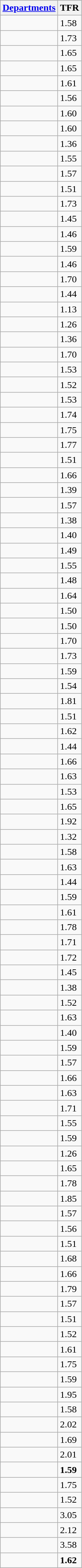<table class="wikitable sortable mw-collapsible mw-collapsed">
<tr>
<th><a href='#'>Departments</a></th>
<th>TFR</th>
</tr>
<tr>
<td></td>
<td>1.58</td>
</tr>
<tr>
<td></td>
<td>1.73</td>
</tr>
<tr>
<td></td>
<td>1.65</td>
</tr>
<tr>
<td></td>
<td>1.65</td>
</tr>
<tr>
<td></td>
<td>1.61</td>
</tr>
<tr>
<td></td>
<td>1.56</td>
</tr>
<tr>
<td></td>
<td>1.60</td>
</tr>
<tr>
<td></td>
<td>1.60</td>
</tr>
<tr>
<td></td>
<td>1.36</td>
</tr>
<tr>
<td></td>
<td>1.55</td>
</tr>
<tr>
<td></td>
<td>1.57</td>
</tr>
<tr>
<td></td>
<td>1.51</td>
</tr>
<tr>
<td></td>
<td>1.73</td>
</tr>
<tr>
<td></td>
<td>1.45</td>
</tr>
<tr>
<td></td>
<td>1.46</td>
</tr>
<tr>
<td></td>
<td>1.59</td>
</tr>
<tr>
<td></td>
<td>1.46</td>
</tr>
<tr>
<td></td>
<td>1.70</td>
</tr>
<tr>
<td></td>
<td>1.44</td>
</tr>
<tr>
<td></td>
<td>1.13</td>
</tr>
<tr>
<td></td>
<td>1.26</td>
</tr>
<tr>
<td></td>
<td>1.36</td>
</tr>
<tr>
<td></td>
<td>1.70</td>
</tr>
<tr>
<td></td>
<td>1.53</td>
</tr>
<tr>
<td></td>
<td>1.52</td>
</tr>
<tr>
<td></td>
<td>1.53</td>
</tr>
<tr>
<td></td>
<td>1.74</td>
</tr>
<tr>
<td></td>
<td>1.75</td>
</tr>
<tr>
<td></td>
<td>1.77</td>
</tr>
<tr>
<td></td>
<td>1.51</td>
</tr>
<tr>
<td></td>
<td>1.66</td>
</tr>
<tr>
<td></td>
<td>1.39</td>
</tr>
<tr>
<td></td>
<td>1.57</td>
</tr>
<tr>
<td></td>
<td>1.38</td>
</tr>
<tr>
<td></td>
<td>1.40</td>
</tr>
<tr>
<td></td>
<td>1.49</td>
</tr>
<tr>
<td></td>
<td>1.55</td>
</tr>
<tr>
<td></td>
<td>1.48</td>
</tr>
<tr>
<td></td>
<td>1.64</td>
</tr>
<tr>
<td></td>
<td>1.50</td>
</tr>
<tr>
<td></td>
<td>1.50</td>
</tr>
<tr>
<td></td>
<td>1.70</td>
</tr>
<tr>
<td></td>
<td>1.73</td>
</tr>
<tr>
<td></td>
<td>1.59</td>
</tr>
<tr>
<td></td>
<td>1.54</td>
</tr>
<tr>
<td></td>
<td>1.81</td>
</tr>
<tr>
<td></td>
<td>1.51</td>
</tr>
<tr>
<td></td>
<td>1.62</td>
</tr>
<tr>
<td></td>
<td>1.44</td>
</tr>
<tr>
<td></td>
<td>1.66</td>
</tr>
<tr>
<td></td>
<td>1.63</td>
</tr>
<tr>
<td></td>
<td>1.53</td>
</tr>
<tr>
<td></td>
<td>1.65</td>
</tr>
<tr>
<td></td>
<td>1.92</td>
</tr>
<tr>
<td></td>
<td>1.32</td>
</tr>
<tr>
<td></td>
<td>1.58</td>
</tr>
<tr>
<td></td>
<td>1.63</td>
</tr>
<tr>
<td></td>
<td>1.44</td>
</tr>
<tr>
<td></td>
<td>1.59</td>
</tr>
<tr>
<td></td>
<td>1.61</td>
</tr>
<tr>
<td></td>
<td>1.78</td>
</tr>
<tr>
<td></td>
<td>1.71</td>
</tr>
<tr>
<td></td>
<td>1.72</td>
</tr>
<tr>
<td></td>
<td>1.45</td>
</tr>
<tr>
<td></td>
<td>1.38</td>
</tr>
<tr>
<td></td>
<td>1.52</td>
</tr>
<tr>
<td></td>
<td>1.63</td>
</tr>
<tr>
<td></td>
<td>1.40</td>
</tr>
<tr>
<td></td>
<td>1.59</td>
</tr>
<tr>
<td></td>
<td>1.57</td>
</tr>
<tr>
<td></td>
<td>1.66</td>
</tr>
<tr>
<td></td>
<td>1.63</td>
</tr>
<tr>
<td></td>
<td>1.71</td>
</tr>
<tr>
<td></td>
<td>1.55</td>
</tr>
<tr>
<td></td>
<td>1.59</td>
</tr>
<tr>
<td></td>
<td>1.26</td>
</tr>
<tr>
<td></td>
<td>1.65</td>
</tr>
<tr>
<td></td>
<td>1.78</td>
</tr>
<tr>
<td></td>
<td>1.85</td>
</tr>
<tr>
<td></td>
<td>1.57</td>
</tr>
<tr>
<td></td>
<td>1.56</td>
</tr>
<tr>
<td></td>
<td>1.51</td>
</tr>
<tr>
<td></td>
<td>1.68</td>
</tr>
<tr>
<td></td>
<td>1.66</td>
</tr>
<tr>
<td></td>
<td>1.79</td>
</tr>
<tr>
<td></td>
<td>1.57</td>
</tr>
<tr>
<td></td>
<td>1.51</td>
</tr>
<tr>
<td></td>
<td>1.52</td>
</tr>
<tr>
<td></td>
<td>1.61</td>
</tr>
<tr>
<td></td>
<td>1.75</td>
</tr>
<tr>
<td></td>
<td>1.59</td>
</tr>
<tr>
<td></td>
<td>1.95</td>
</tr>
<tr>
<td></td>
<td>1.58</td>
</tr>
<tr>
<td></td>
<td>2.02</td>
</tr>
<tr>
<td></td>
<td>1.69</td>
</tr>
<tr>
<td></td>
<td>2.01</td>
</tr>
<tr>
<td><strong></strong></td>
<td><strong>1.59</strong></td>
</tr>
<tr>
<td></td>
<td>1.75</td>
</tr>
<tr>
<td></td>
<td>1.52</td>
</tr>
<tr>
<td></td>
<td>3.05</td>
</tr>
<tr>
<td></td>
<td>2.12</td>
</tr>
<tr>
<td></td>
<td>3.58</td>
</tr>
<tr>
<td><strong></strong></td>
<td><strong>1.62</strong></td>
</tr>
</table>
